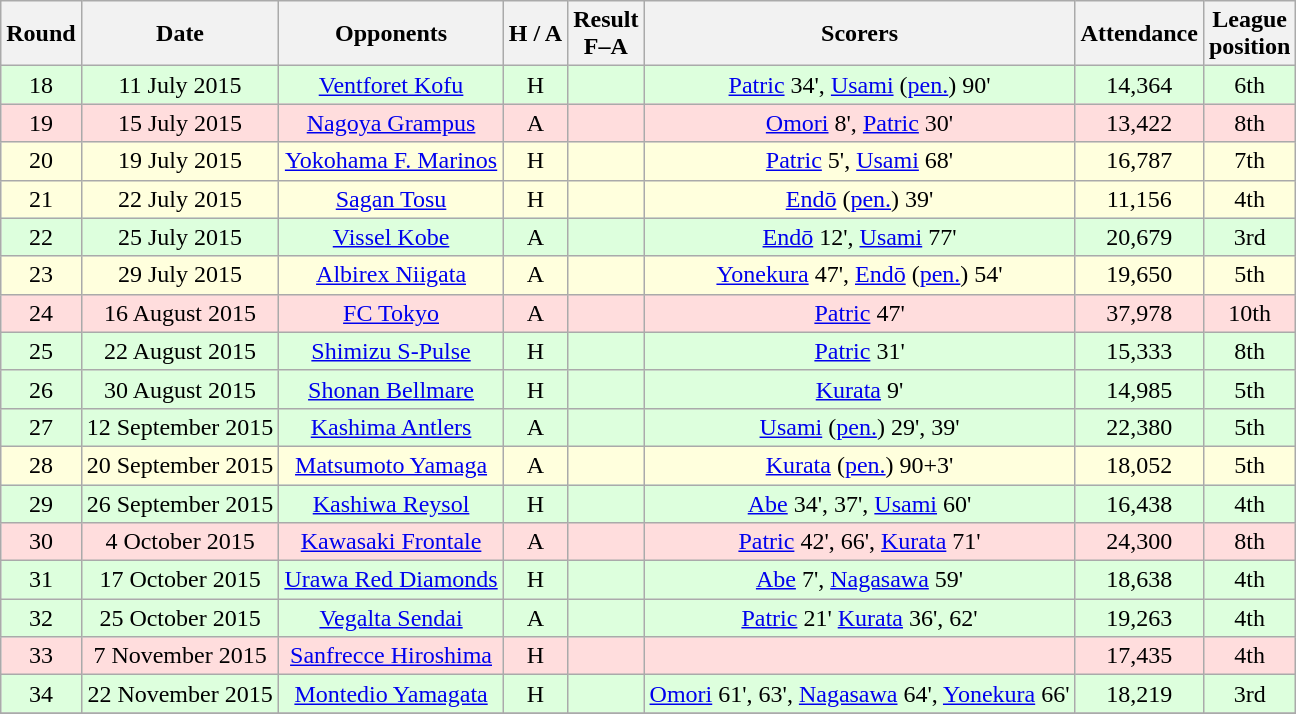<table class="wikitable" style="text-align:center">
<tr>
<th>Round</th>
<th>Date</th>
<th>Opponents</th>
<th>H / A</th>
<th>Result<br>F–A</th>
<th>Scorers</th>
<th>Attendance</th>
<th>League<br>position</th>
</tr>
<tr bgcolor="#ddffdd">
<td>18</td>
<td>11 July 2015</td>
<td><a href='#'>Ventforet Kofu</a></td>
<td>H</td>
<td></td>
<td><a href='#'>Patric</a> 34', <a href='#'>Usami</a> (<a href='#'>pen.</a>) 90'</td>
<td>14,364</td>
<td>6th</td>
</tr>
<tr bgcolor="#ffdddd">
<td>19</td>
<td>15 July 2015</td>
<td><a href='#'>Nagoya Grampus</a></td>
<td>A</td>
<td></td>
<td><a href='#'>Omori</a> 8', <a href='#'>Patric</a> 30'</td>
<td>13,422</td>
<td>8th</td>
</tr>
<tr bgcolor="#ffffdd">
<td>20</td>
<td>19 July 2015</td>
<td><a href='#'>Yokohama F. Marinos</a></td>
<td>H</td>
<td></td>
<td><a href='#'>Patric</a> 5', <a href='#'>Usami</a> 68'</td>
<td>16,787</td>
<td>7th</td>
</tr>
<tr bgcolor="#ffffdd">
<td>21</td>
<td>22 July 2015</td>
<td><a href='#'>Sagan Tosu</a></td>
<td>H</td>
<td></td>
<td><a href='#'>Endō</a> (<a href='#'>pen.</a>) 39'</td>
<td>11,156</td>
<td>4th</td>
</tr>
<tr bgcolor="#ddffdd">
<td>22</td>
<td>25 July 2015</td>
<td><a href='#'>Vissel Kobe</a></td>
<td>A</td>
<td></td>
<td><a href='#'>Endō</a> 12', <a href='#'>Usami</a> 77'</td>
<td>20,679</td>
<td>3rd</td>
</tr>
<tr bgcolor="#ffffdd">
<td>23</td>
<td>29 July 2015</td>
<td><a href='#'>Albirex Niigata</a></td>
<td>A</td>
<td></td>
<td><a href='#'>Yonekura</a> 47', <a href='#'>Endō</a> (<a href='#'>pen.</a>) 54'</td>
<td>19,650</td>
<td>5th</td>
</tr>
<tr bgcolor="#ffdddd">
<td>24</td>
<td>16 August 2015</td>
<td><a href='#'>FC Tokyo</a></td>
<td>A</td>
<td></td>
<td><a href='#'>Patric</a> 47'</td>
<td>37,978</td>
<td>10th</td>
</tr>
<tr bgcolor="#ddffdd">
<td>25</td>
<td>22 August 2015</td>
<td><a href='#'>Shimizu S-Pulse</a></td>
<td>H</td>
<td></td>
<td><a href='#'>Patric</a> 31'</td>
<td>15,333</td>
<td>8th</td>
</tr>
<tr bgcolor="#ddffdd">
<td>26</td>
<td>30 August 2015</td>
<td><a href='#'>Shonan Bellmare</a></td>
<td>H</td>
<td></td>
<td><a href='#'>Kurata</a> 9'</td>
<td>14,985</td>
<td>5th</td>
</tr>
<tr bgcolor="#ddffdd">
<td>27</td>
<td>12 September 2015</td>
<td><a href='#'>Kashima Antlers</a></td>
<td>A</td>
<td></td>
<td><a href='#'>Usami</a> (<a href='#'>pen.</a>) 29', 39'</td>
<td>22,380</td>
<td>5th</td>
</tr>
<tr bgcolor="#ffffdd">
<td>28</td>
<td>20 September 2015</td>
<td><a href='#'>Matsumoto Yamaga</a></td>
<td>A</td>
<td></td>
<td><a href='#'>Kurata</a> (<a href='#'>pen.</a>) 90+3'</td>
<td>18,052</td>
<td>5th</td>
</tr>
<tr bgcolor="#ddffdd">
<td>29</td>
<td>26 September 2015</td>
<td><a href='#'>Kashiwa Reysol</a></td>
<td>H</td>
<td></td>
<td><a href='#'>Abe</a> 34', 37', <a href='#'>Usami</a> 60'</td>
<td>16,438</td>
<td>4th</td>
</tr>
<tr bgcolor="#ffdddd">
<td>30</td>
<td>4 October 2015</td>
<td><a href='#'>Kawasaki Frontale</a></td>
<td>A</td>
<td></td>
<td><a href='#'>Patric</a> 42', 66', <a href='#'>Kurata</a> 71'</td>
<td>24,300</td>
<td>8th</td>
</tr>
<tr bgcolor="#ddffdd">
<td>31</td>
<td>17 October 2015</td>
<td><a href='#'>Urawa Red Diamonds</a></td>
<td>H</td>
<td></td>
<td><a href='#'>Abe</a> 7', <a href='#'>Nagasawa</a> 59'</td>
<td>18,638</td>
<td>4th</td>
</tr>
<tr bgcolor="#ddffdd">
<td>32</td>
<td>25 October 2015</td>
<td><a href='#'>Vegalta Sendai</a></td>
<td>A</td>
<td></td>
<td><a href='#'>Patric</a> 21' <a href='#'>Kurata</a> 36', 62'</td>
<td>19,263</td>
<td>4th</td>
</tr>
<tr bgcolor="#ffdddd">
<td>33</td>
<td>7 November 2015</td>
<td><a href='#'>Sanfrecce Hiroshima</a></td>
<td>H</td>
<td></td>
<td></td>
<td>17,435</td>
<td>4th</td>
</tr>
<tr bgcolor="#ddffdd">
<td>34</td>
<td>22 November 2015</td>
<td><a href='#'>Montedio Yamagata</a></td>
<td>H</td>
<td></td>
<td><a href='#'>Omori</a> 61', 63', <a href='#'>Nagasawa</a> 64', <a href='#'>Yonekura</a> 66'</td>
<td>18,219</td>
<td>3rd</td>
</tr>
<tr>
</tr>
</table>
